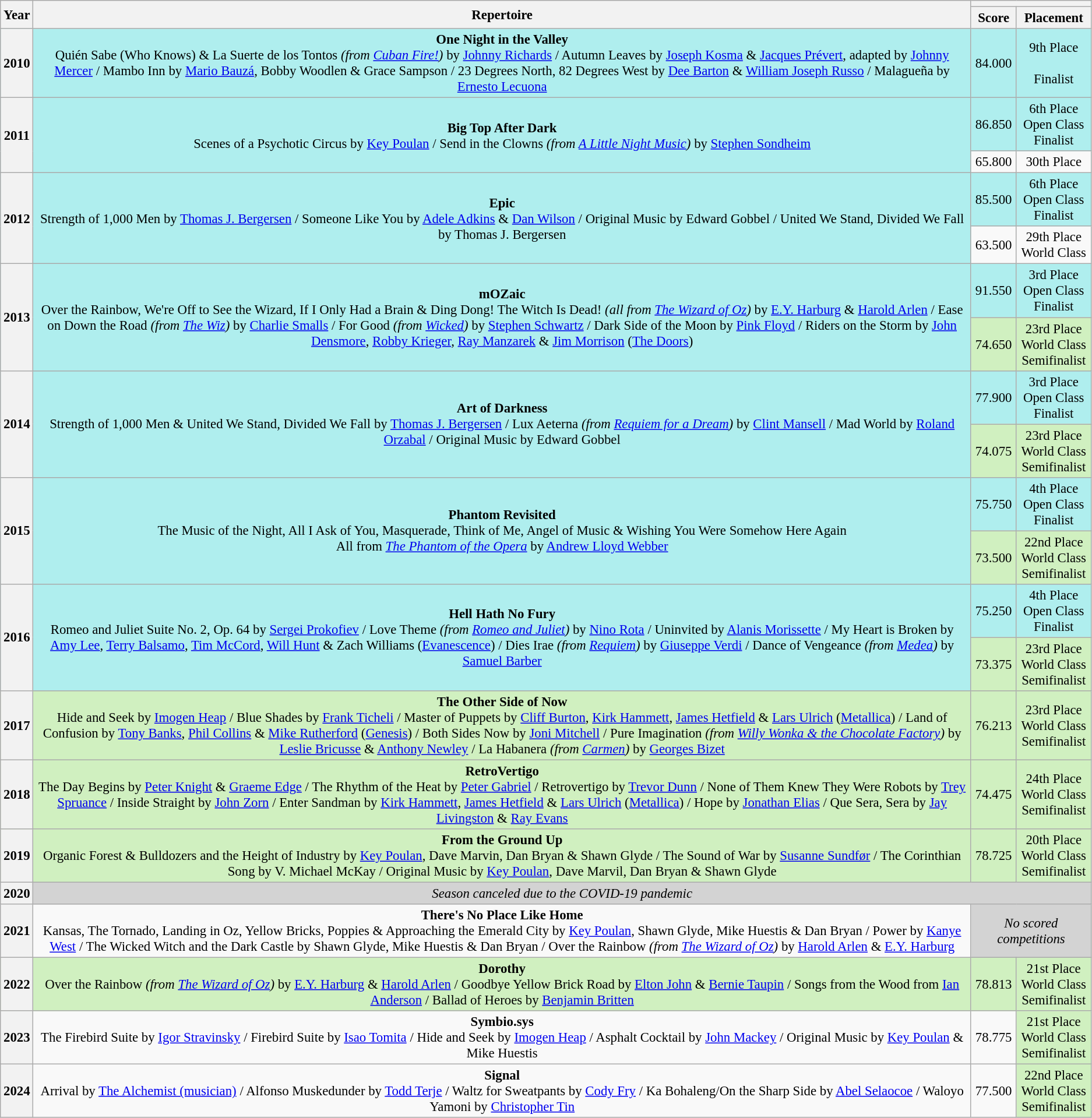<table class="wikitable" style="text-align: center; font-size:95%;">
<tr>
<th scope="col" rowspan="2">Year</th>
<th scope="col" rowspan="2">Repertoire</th>
<th scope="col" colspan="2"></th>
</tr>
<tr>
<th scope="col">Score</th>
<th scope="col">Placement</th>
</tr>
<tr bgcolor="#AFEEEE">
<th scope="row">2010</th>
<td><strong>One Night in the Valley</strong><br>Quién Sabe (Who Knows) & La Suerte de los Tontos <em>(from <a href='#'>Cuban Fire!</a>)</em> by <a href='#'>Johnny Richards</a> / Autumn Leaves by <a href='#'>Joseph Kosma</a> & <a href='#'>Jacques Prévert</a>, adapted by <a href='#'>Johnny Mercer</a> / Mambo Inn by <a href='#'>Mario Bauzá</a>, Bobby Woodlen & Grace Sampson / 23 Degrees North, 82 Degrees West by <a href='#'>Dee Barton</a> & <a href='#'>William Joseph Russo</a> / Malagueña by <a href='#'>Ernesto Lecuona</a></td>
<td>84.000</td>
<td>9th Place<br><br>Finalist</td>
</tr>
<tr bgcolor="#AFEEEE">
<th rowspan="2" scope="row">2011</th>
<td rowspan="2"><strong>Big Top After Dark</strong><br>Scenes of a Psychotic Circus by <a href='#'>Key Poulan</a> / Send in the Clowns <em>(from <a href='#'>A Little Night Music</a>)</em> by <a href='#'>Stephen Sondheim</a></td>
<td>86.850</td>
<td>6th Place<br>Open Class<br>Finalist</td>
</tr>
<tr>
<td>65.800</td>
<td>30th Place<br></td>
</tr>
<tr bgcolor="#AFEEEE">
<th scope="row" rowspan="2">2012</th>
<td rowspan="2"><strong>Epic</strong><br>Strength of 1,000 Men by <a href='#'>Thomas J. Bergersen</a> / Someone Like You by <a href='#'>Adele Adkins</a> & <a href='#'>Dan Wilson</a> / Original Music by Edward Gobbel / United We Stand, Divided We Fall by Thomas J. Bergersen</td>
<td>85.500</td>
<td>6th Place<br>Open Class<br>Finalist</td>
</tr>
<tr>
<td>63.500</td>
<td>29th Place<br>World Class</td>
</tr>
<tr bgcolor="#AFEEEE">
<th scope="row" rowspan="2">2013</th>
<td rowspan="2"><strong>mOZaic</strong><br>Over the Rainbow, We're Off to See the Wizard, If I Only Had a Brain & Ding Dong! The Witch Is Dead! <em>(all from <a href='#'>The Wizard of Oz</a>)</em> by <a href='#'>E.Y. Harburg</a> & <a href='#'>Harold Arlen</a> / Ease on Down the Road <em>(from <a href='#'>The Wiz</a>)</em> by <a href='#'>Charlie Smalls</a> / For Good <em>(from <a href='#'>Wicked</a>)</em> by <a href='#'>Stephen Schwartz</a> / Dark Side of the Moon by <a href='#'>Pink Floyd</a> / Riders on the Storm by <a href='#'>John Densmore</a>, <a href='#'>Robby Krieger</a>, <a href='#'>Ray Manzarek</a> & <a href='#'>Jim Morrison</a> (<a href='#'>The Doors</a>)</td>
<td>91.550</td>
<td>3rd Place<br>Open Class<br>Finalist</td>
</tr>
<tr>
<td bgcolor=#d0f0c0>74.650</td>
<td bgcolor=#d0f0c0>23rd Place<br>World Class<br>Semifinalist</td>
</tr>
<tr bgcolor="#AFEEEE">
<th scope="row" rowspan="2">2014</th>
<td rowspan="2"><strong>Art of Darkness</strong><br>Strength of 1,000 Men & United We Stand, Divided We Fall by <a href='#'>Thomas J. Bergersen</a> / Lux Aeterna <em>(from <a href='#'>Requiem for a Dream</a>)</em> by <a href='#'>Clint Mansell</a> / Mad World by <a href='#'>Roland Orzabal</a> / Original Music by Edward Gobbel</td>
<td>77.900</td>
<td>3rd Place<br>Open Class<br>Finalist</td>
</tr>
<tr>
<td bgcolor=#d0f0c0>74.075</td>
<td bgcolor=#d0f0c0>23rd Place<br>World Class<br>Semifinalist</td>
</tr>
<tr bgcolor="#AFEEEE">
<th scope="row" rowspan="2">2015</th>
<td rowspan="2"><strong>Phantom Revisited</strong><br>The Music of the Night, All I Ask of You, Masquerade, Think of Me, Angel of Music & Wishing You Were Somehow Here Again<br>All from <a href='#'><em>The Phantom of the Opera</em></a> by <a href='#'>Andrew Lloyd Webber</a></td>
<td>75.750</td>
<td>4th Place<br>Open Class<br>Finalist</td>
</tr>
<tr>
<td bgcolor=#d0f0c0>73.500</td>
<td bgcolor=#d0f0c0>22nd Place<br>World Class<br>Semifinalist</td>
</tr>
<tr bgcolor="#AFEEEE">
<th scope="row" rowspan="2">2016</th>
<td rowspan="2"><strong>Hell Hath No Fury</strong><br> Romeo and Juliet Suite No. 2, Op. 64 by <a href='#'>Sergei Prokofiev</a> /  Love Theme <em>(from <a href='#'>Romeo and Juliet</a>)</em> by <a href='#'>Nino Rota</a> / Uninvited by <a href='#'>Alanis Morissette</a> / My Heart is Broken by <a href='#'>Amy Lee</a>, <a href='#'>Terry Balsamo</a>, <a href='#'>Tim McCord</a>, <a href='#'>Will Hunt</a> & Zach Williams (<a href='#'>Evanescence</a>) / Dies Irae <em>(from <a href='#'>Requiem</a>)</em> by <a href='#'>Giuseppe Verdi</a> / Dance of Vengeance <em>(from <a href='#'>Medea</a>)</em> by <a href='#'>Samuel Barber</a></td>
<td>75.250</td>
<td>4th Place<br>Open Class<br>Finalist</td>
</tr>
<tr>
<td bgcolor=#d0f0c0>73.375</td>
<td bgcolor=#d0f0c0>23rd Place<br>World Class<br>Semifinalist</td>
</tr>
<tr bgcolor =#D0F0C0>
<th scope="row">2017</th>
<td><strong>The Other Side of Now</strong><br>Hide and Seek by <a href='#'>Imogen Heap</a> / Blue Shades by <a href='#'>Frank Ticheli</a> / Master of Puppets by <a href='#'>Cliff Burton</a>, <a href='#'>Kirk Hammett</a>, <a href='#'>James Hetfield</a> & <a href='#'>Lars Ulrich</a> (<a href='#'>Metallica</a>) / Land of Confusion by <a href='#'>Tony Banks</a>, <a href='#'>Phil Collins</a> & <a href='#'>Mike Rutherford</a> (<a href='#'>Genesis</a>) / Both Sides Now by <a href='#'>Joni Mitchell</a> / Pure Imagination <em>(from <a href='#'>Willy Wonka & the Chocolate Factory</a>)</em> by <a href='#'>Leslie Bricusse</a> & <a href='#'>Anthony Newley</a> / La Habanera <em>(from <a href='#'>Carmen</a>)</em> by <a href='#'>Georges Bizet</a></td>
<td>76.213</td>
<td>23rd Place<br>World Class<br>Semifinalist</td>
</tr>
<tr bgcolor =#D0F0C0>
<th scope="row">2018</th>
<td><strong>RetroVertigo</strong><br>The Day Begins by <a href='#'>Peter Knight</a> & <a href='#'>Graeme Edge</a> / The Rhythm of the Heat by <a href='#'>Peter Gabriel</a> / Retrovertigo by <a href='#'>Trevor Dunn</a> / None of Them Knew They Were Robots by <a href='#'>Trey Spruance</a> / Inside Straight by <a href='#'>John Zorn</a> / Enter Sandman by <a href='#'>Kirk Hammett</a>, <a href='#'>James Hetfield</a> & <a href='#'>Lars Ulrich</a> (<a href='#'>Metallica</a>) / Hope by <a href='#'>Jonathan Elias</a> / Que Sera, Sera by <a href='#'>Jay Livingston</a> & <a href='#'>Ray Evans</a></td>
<td>74.475</td>
<td>24th Place<br>World Class<br>Semifinalist</td>
</tr>
<tr bgcolor =#D0F0C0>
<th scope="row">2019</th>
<td><strong>From the Ground Up</strong><br>Organic Forest & Bulldozers and the Height of Industry by <a href='#'>Key Poulan</a>, Dave Marvin, Dan Bryan & Shawn Glyde / The Sound of War by <a href='#'>Susanne Sundfør</a> / The Corinthian Song by V. Michael McKay / Original Music by <a href='#'>Key Poulan</a>, Dave Marvil, Dan Bryan & Shawn Glyde</td>
<td>78.725</td>
<td>20th Place<br>World Class<br>Semifinalist</td>
</tr>
<tr>
<th scope="row">2020</th>
<td colspan="3" bgcolor="lightgray"><em>Season canceled due to the COVID-19 pandemic</em></td>
</tr>
<tr>
<th scope="row">2021</th>
<td><strong>There's No Place Like Home</strong><br>Kansas, The Tornado, Landing in Oz, Yellow Bricks, Poppies & Approaching the Emerald City by <a href='#'>Key Poulan</a>, Shawn Glyde, Mike Huestis & Dan Bryan / Power by <a href='#'>Kanye West</a> / The Wicked Witch and the Dark Castle by Shawn Glyde, Mike Huestis & Dan Bryan / Over the Rainbow <em>(from <a href='#'>The Wizard of Oz</a>)</em> by <a href='#'>Harold Arlen</a> & <a href='#'>E.Y. Harburg</a></td>
<td colspan="2" bgcolor="lightgray"><em>No scored competitions</em></td>
</tr>
<tr bgcolor="#d0f0c0">
<th scope="row">2022</th>
<td><strong>Dorothy</strong><br>Over the Rainbow <em>(from <a href='#'>The Wizard of Oz</a>)</em> by <a href='#'>E.Y. Harburg</a> & <a href='#'>Harold Arlen</a> / Goodbye Yellow Brick Road by <a href='#'>Elton John</a> & <a href='#'>Bernie Taupin</a> / Songs from the Wood from <a href='#'>Ian Anderson</a> / Ballad of Heroes by <a href='#'>Benjamin Britten</a></td>
<td>78.813</td>
<td>21st Place<br>World Class<br>Semifinalist</td>
</tr>
<tr>
<th scope="row">2023</th>
<td><strong>Symbio.sys</strong><br>The Firebird Suite by <a href='#'>Igor Stravinsky</a> / Firebird Suite by <a href='#'>Isao Tomita</a> / Hide and Seek by <a href='#'>Imogen Heap</a> / Asphalt Cocktail by <a href='#'>John Mackey</a> / Original Music by <a href='#'>Key Poulan</a> & Mike Huestis</td>
<td>78.775</td>
<td bgcolor="d0f0c0">21st Place<br>World Class<br>Semifinalist</td>
</tr>
<tr>
<th scope="row">2024</th>
<td><strong>Signal</strong><br>Arrival by <a href='#'>The Alchemist (musician)</a> / Alfonso Muskedunder by <a href='#'>Todd Terje</a> / Waltz for Sweatpants by <a href='#'>Cody Fry</a> / Ka Bohaleng/On the Sharp Side by <a href='#'>Abel Selaocoe</a> / Waloyo Yamoni by <a href='#'>Christopher Tin</a></td>
<td>77.500</td>
<td bgcolor="d0f0c0">22nd Place<br>World Class<br>Semifinalist</td>
</tr>
</table>
